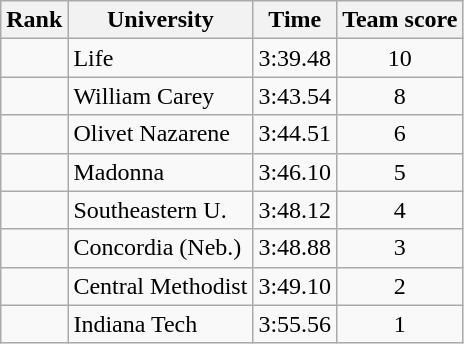<table class="wikitable sortable" style="text-align:center">
<tr>
<th>Rank</th>
<th>University</th>
<th>Time</th>
<th>Team score</th>
</tr>
<tr>
<td></td>
<td align=left>Life</td>
<td>3:39.48</td>
<td>10</td>
</tr>
<tr>
<td></td>
<td align=left>William Carey</td>
<td>3:43.54</td>
<td>8</td>
</tr>
<tr>
<td></td>
<td align=left>Olivet Nazarene</td>
<td>3:44.51</td>
<td>6</td>
</tr>
<tr>
<td></td>
<td align=left>Madonna</td>
<td>3:46.10</td>
<td>5</td>
</tr>
<tr>
<td></td>
<td align=left>Southeastern U.</td>
<td>3:48.12</td>
<td>4</td>
</tr>
<tr>
<td></td>
<td align=left>Concordia (Neb.)</td>
<td>3:48.88</td>
<td>3</td>
</tr>
<tr>
<td></td>
<td align=left>Central Methodist</td>
<td>3:49.10</td>
<td>2</td>
</tr>
<tr>
<td></td>
<td align=left>Indiana Tech</td>
<td>3:55.56</td>
<td>1</td>
</tr>
</table>
